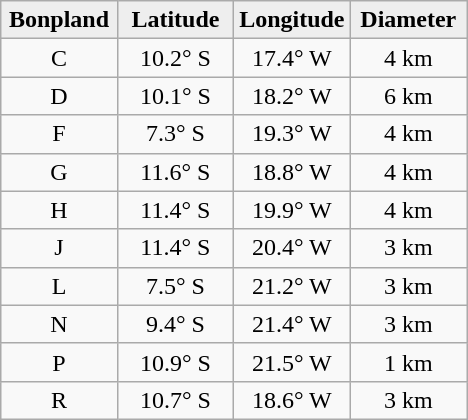<table class="wikitable">
<tr>
<th width="25%" style="background:#eeeeee;">Bonpland</th>
<th width="25%" style="background:#eeeeee;">Latitude</th>
<th width="25%" style="background:#eeeeee;">Longitude</th>
<th width="25%" style="background:#eeeeee;">Diameter</th>
</tr>
<tr>
<td align="center">C</td>
<td align="center">10.2° S</td>
<td align="center">17.4° W</td>
<td align="center">4 km</td>
</tr>
<tr>
<td align="center">D</td>
<td align="center">10.1° S</td>
<td align="center">18.2° W</td>
<td align="center">6 km</td>
</tr>
<tr>
<td align="center">F</td>
<td align="center">7.3° S</td>
<td align="center">19.3° W</td>
<td align="center">4 km</td>
</tr>
<tr>
<td align="center">G</td>
<td align="center">11.6° S</td>
<td align="center">18.8° W</td>
<td align="center">4 km</td>
</tr>
<tr>
<td align="center">H</td>
<td align="center">11.4° S</td>
<td align="center">19.9° W</td>
<td align="center">4 km</td>
</tr>
<tr>
<td align="center">J</td>
<td align="center">11.4° S</td>
<td align="center">20.4° W</td>
<td align="center">3 km</td>
</tr>
<tr>
<td align="center">L</td>
<td align="center">7.5° S</td>
<td align="center">21.2° W</td>
<td align="center">3 km</td>
</tr>
<tr>
<td align="center">N</td>
<td align="center">9.4° S</td>
<td align="center">21.4° W</td>
<td align="center">3 km</td>
</tr>
<tr>
<td align="center">P</td>
<td align="center">10.9° S</td>
<td align="center">21.5° W</td>
<td align="center">1 km</td>
</tr>
<tr>
<td align="center">R</td>
<td align="center">10.7° S</td>
<td align="center">18.6° W</td>
<td align="center">3 km</td>
</tr>
</table>
